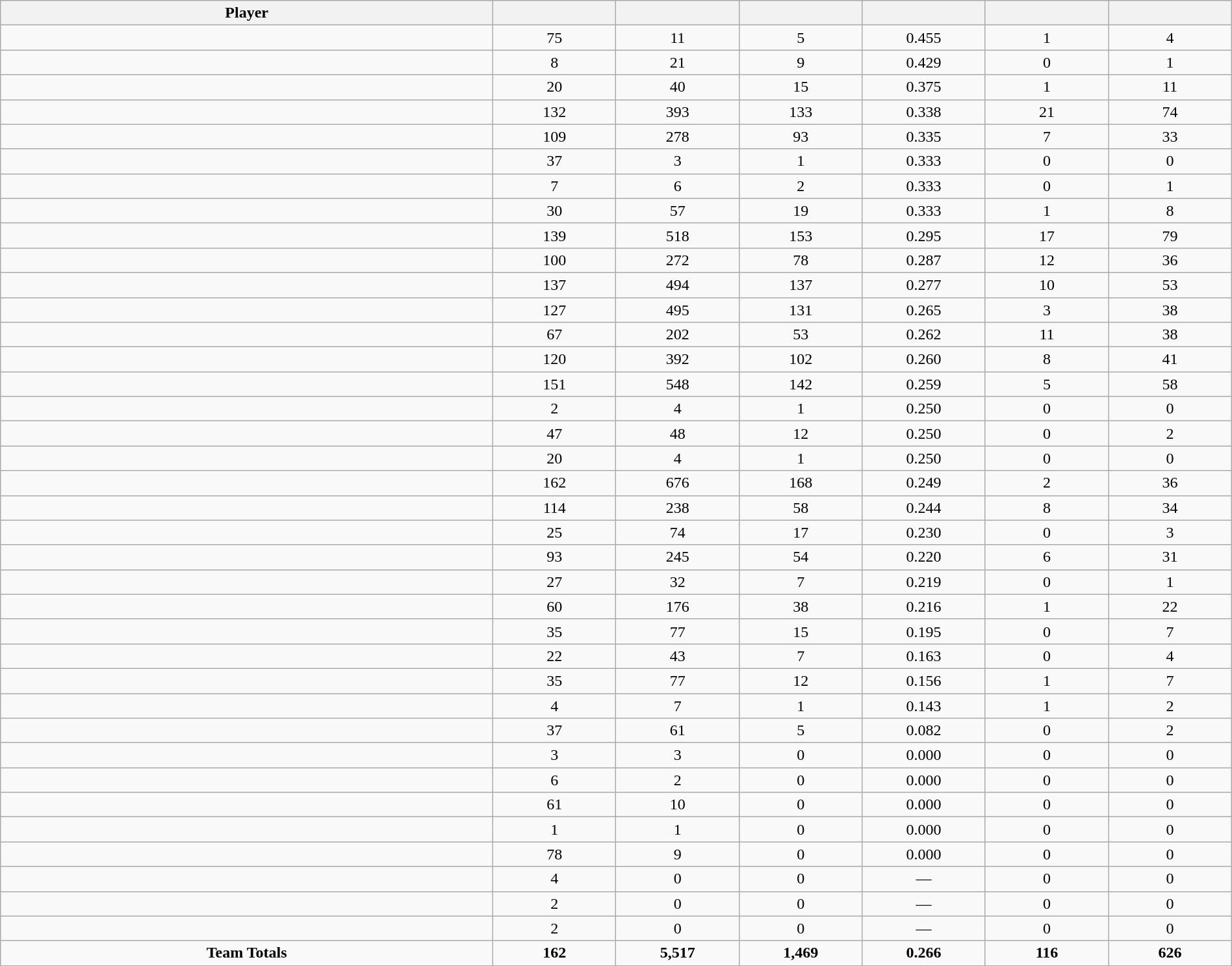<table class="wikitable sortable" style="text-align:center;" width="100%">
<tr>
<th width="40%">Player</th>
<th width="10%"></th>
<th width="10%"></th>
<th width="10%"></th>
<th width="10%"></th>
<th width="10%"></th>
<th width="10%"></th>
</tr>
<tr>
<td></td>
<td>75</td>
<td>11</td>
<td>5</td>
<td>0.455</td>
<td>1</td>
<td>4</td>
</tr>
<tr>
<td></td>
<td>8</td>
<td>21</td>
<td>9</td>
<td>0.429</td>
<td>0</td>
<td>1</td>
</tr>
<tr>
<td></td>
<td>20</td>
<td>40</td>
<td>15</td>
<td>0.375</td>
<td>1</td>
<td>11</td>
</tr>
<tr>
<td></td>
<td>132</td>
<td>393</td>
<td>133</td>
<td>0.338</td>
<td>21</td>
<td>74</td>
</tr>
<tr>
<td></td>
<td>109</td>
<td>278</td>
<td>93</td>
<td>0.335</td>
<td>7</td>
<td>33</td>
</tr>
<tr>
<td></td>
<td>37</td>
<td>3</td>
<td>1</td>
<td>0.333</td>
<td>0</td>
<td>0</td>
</tr>
<tr>
<td></td>
<td>7</td>
<td>6</td>
<td>2</td>
<td>0.333</td>
<td>0</td>
<td>1</td>
</tr>
<tr>
<td></td>
<td>30</td>
<td>57</td>
<td>19</td>
<td>0.333</td>
<td>1</td>
<td>8</td>
</tr>
<tr>
<td></td>
<td>139</td>
<td>518</td>
<td>153</td>
<td>0.295</td>
<td>17</td>
<td>79</td>
</tr>
<tr>
<td></td>
<td>100</td>
<td>272</td>
<td>78</td>
<td>0.287</td>
<td>12</td>
<td>36</td>
</tr>
<tr>
<td></td>
<td>137</td>
<td>494</td>
<td>137</td>
<td>0.277</td>
<td>10</td>
<td>53</td>
</tr>
<tr>
<td></td>
<td>127</td>
<td>495</td>
<td>131</td>
<td>0.265</td>
<td>3</td>
<td>38</td>
</tr>
<tr>
<td></td>
<td>67</td>
<td>202</td>
<td>53</td>
<td>0.262</td>
<td>11</td>
<td>38</td>
</tr>
<tr>
<td></td>
<td>120</td>
<td>392</td>
<td>102</td>
<td>0.260</td>
<td>8</td>
<td>41</td>
</tr>
<tr>
<td></td>
<td>151</td>
<td>548</td>
<td>142</td>
<td>0.259</td>
<td>5</td>
<td>58</td>
</tr>
<tr>
<td></td>
<td>2</td>
<td>4</td>
<td>1</td>
<td>0.250</td>
<td>0</td>
<td>0</td>
</tr>
<tr>
<td></td>
<td>47</td>
<td>48</td>
<td>12</td>
<td>0.250</td>
<td>0</td>
<td>2</td>
</tr>
<tr>
<td></td>
<td>20</td>
<td>4</td>
<td>1</td>
<td>0.250</td>
<td>0</td>
<td>0</td>
</tr>
<tr>
<td></td>
<td>162</td>
<td>676</td>
<td>168</td>
<td>0.249</td>
<td>2</td>
<td>36</td>
</tr>
<tr>
<td></td>
<td>114</td>
<td>238</td>
<td>58</td>
<td>0.244</td>
<td>8</td>
<td>34</td>
</tr>
<tr>
<td></td>
<td>25</td>
<td>74</td>
<td>17</td>
<td>0.230</td>
<td>0</td>
<td>3</td>
</tr>
<tr>
<td></td>
<td>93</td>
<td>245</td>
<td>54</td>
<td>0.220</td>
<td>6</td>
<td>31</td>
</tr>
<tr>
<td></td>
<td>27</td>
<td>32</td>
<td>7</td>
<td>0.219</td>
<td>0</td>
<td>1</td>
</tr>
<tr>
<td></td>
<td>60</td>
<td>176</td>
<td>38</td>
<td>0.216</td>
<td>1</td>
<td>22</td>
</tr>
<tr>
<td></td>
<td>35</td>
<td>77</td>
<td>15</td>
<td>0.195</td>
<td>0</td>
<td>7</td>
</tr>
<tr>
<td></td>
<td>22</td>
<td>43</td>
<td>7</td>
<td>0.163</td>
<td>0</td>
<td>4</td>
</tr>
<tr>
<td></td>
<td>35</td>
<td>77</td>
<td>12</td>
<td>0.156</td>
<td>1</td>
<td>7</td>
</tr>
<tr>
<td></td>
<td>4</td>
<td>7</td>
<td>1</td>
<td>0.143</td>
<td>1</td>
<td>2</td>
</tr>
<tr>
<td></td>
<td>37</td>
<td>61</td>
<td>5</td>
<td>0.082</td>
<td>0</td>
<td>2</td>
</tr>
<tr>
<td></td>
<td>3</td>
<td>3</td>
<td>0</td>
<td>0.000</td>
<td>0</td>
<td>0</td>
</tr>
<tr>
<td></td>
<td>6</td>
<td>2</td>
<td>0</td>
<td>0.000</td>
<td>0</td>
<td>0</td>
</tr>
<tr>
<td></td>
<td>61</td>
<td>10</td>
<td>0</td>
<td>0.000</td>
<td>0</td>
<td>0</td>
</tr>
<tr>
<td></td>
<td>1</td>
<td>1</td>
<td>0</td>
<td>0.000</td>
<td>0</td>
<td>0</td>
</tr>
<tr>
<td></td>
<td>78</td>
<td>9</td>
<td>0</td>
<td>0.000</td>
<td>0</td>
<td>0</td>
</tr>
<tr>
<td></td>
<td>4</td>
<td>0</td>
<td>0</td>
<td>—</td>
<td>0</td>
<td>0</td>
</tr>
<tr>
<td></td>
<td>2</td>
<td>0</td>
<td>0</td>
<td>—</td>
<td>0</td>
<td>0</td>
</tr>
<tr>
<td></td>
<td>2</td>
<td>0</td>
<td>0</td>
<td>—</td>
<td>0</td>
<td>0</td>
</tr>
<tr>
<td><strong>Team Totals</strong></td>
<td><strong>162</strong></td>
<td><strong>5,517</strong></td>
<td><strong>1,469</strong></td>
<td><strong>0.266</strong></td>
<td><strong>116</strong></td>
<td><strong>626</strong></td>
</tr>
</table>
